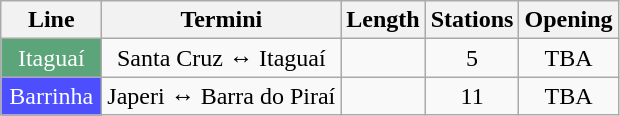<table class="wikitable">
<tr>
<th align="center" width="60px">Line</th>
<th align="center">Termini</th>
<th align="center">Length</th>
<th align="center">Stations</th>
<th align="center">Opening</th>
</tr>
<tr>
<td bgcolor="#5CA47A" align="center" style="color:white">Itaguaí</td>
<td align="center">Santa Cruz ↔ Itaguaí</td>
<td align="center"></td>
<td align="center">5</td>
<td align="center">TBA</td>
</tr>
<tr>
<td bgcolor="#4D4FFF" align="center" style="color:white">Barrinha</td>
<td align="center">Japeri ↔ Barra do Piraí</td>
<td align="center"></td>
<td align="center">11</td>
<td align="center">TBA</td>
</tr>
</table>
